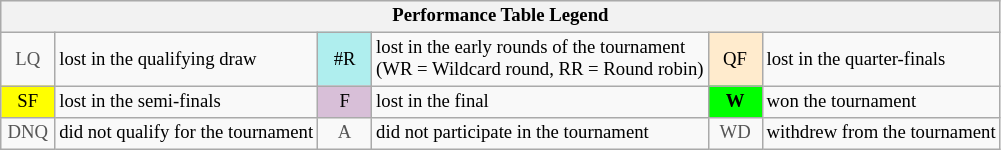<table class="wikitable" style="font-size:78%;">
<tr bgcolor="#efefef">
<th colspan="6">Performance Table Legend</th>
</tr>
<tr>
<td align="center" style="color:#555555;" width="30">LQ</td>
<td>lost in the qualifying draw</td>
<td align="center" style="background:#afeeee;">#R</td>
<td>lost in the early rounds of the tournament<br>(WR = Wildcard round, RR = Round robin)</td>
<td align="center" style="background:#ffebcd;">QF</td>
<td>lost in the quarter-finals</td>
</tr>
<tr>
<td align="center" style="background:yellow;">SF</td>
<td>lost in the semi-finals</td>
<td align="center" style="background:#D8BFD8;">F</td>
<td>lost in the final</td>
<td align="center" style="background:#00ff00;"><strong>W</strong></td>
<td>won the tournament</td>
</tr>
<tr>
<td align="center" style="color:#555555;" width="30">DNQ</td>
<td>did not qualify for the tournament</td>
<td align="center" style="color:#555555;" width="30">A</td>
<td>did not participate in the tournament</td>
<td align="center" style="color:#555555;" width="30">WD</td>
<td>withdrew from the tournament</td>
</tr>
</table>
